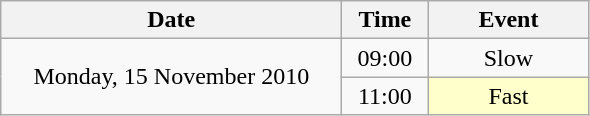<table class = "wikitable" style="text-align:center;">
<tr>
<th width=220>Date</th>
<th width=50>Time</th>
<th width=100>Event</th>
</tr>
<tr>
<td rowspan=2>Monday, 15 November 2010</td>
<td>09:00</td>
<td>Slow</td>
</tr>
<tr>
<td>11:00</td>
<td bgcolor=ffffcc>Fast</td>
</tr>
</table>
